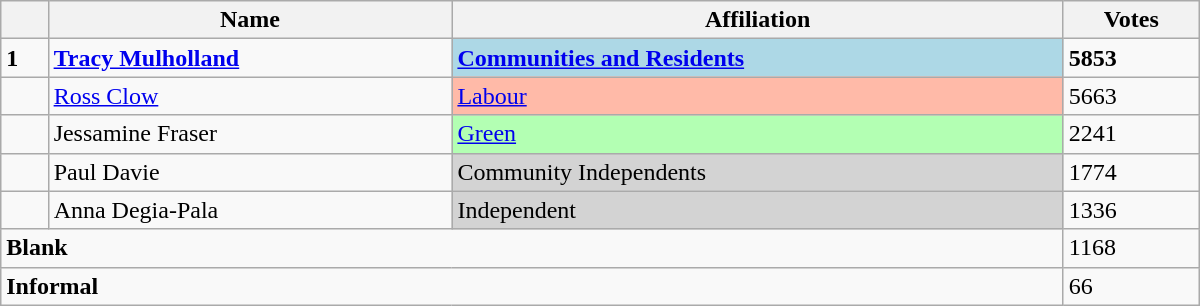<table class="wikitable sortable" style="width:50em">
<tr>
<th></th>
<th>Name</th>
<th>Affiliation</th>
<th>Votes</th>
</tr>
<tr>
<td><strong>1</strong></td>
<td><strong><a href='#'>Tracy Mulholland</a></strong></td>
<td bgcolor="lightblue"><strong><a href='#'>Communities and Residents</a></strong></td>
<td><strong>5853</strong></td>
</tr>
<tr>
<td></td>
<td><a href='#'>Ross Clow</a></td>
<td bgcolor=FFBAA8><a href='#'>Labour</a></td>
<td>5663</td>
</tr>
<tr>
<td></td>
<td>Jessamine Fraser</td>
<td bgcolor=B3FFB3><a href='#'>Green</a></td>
<td>2241</td>
</tr>
<tr>
<td></td>
<td>Paul Davie</td>
<td bgcolor="lightgrey">Community Independents</td>
<td>1774</td>
</tr>
<tr>
<td></td>
<td>Anna Degia-Pala</td>
<td bgcolor="lightgrey">Independent</td>
<td>1336</td>
</tr>
<tr>
<td colspan="3"><strong>Blank</strong></td>
<td>1168</td>
</tr>
<tr>
<td colspan="3"><strong>Informal</strong></td>
<td>66</td>
</tr>
</table>
